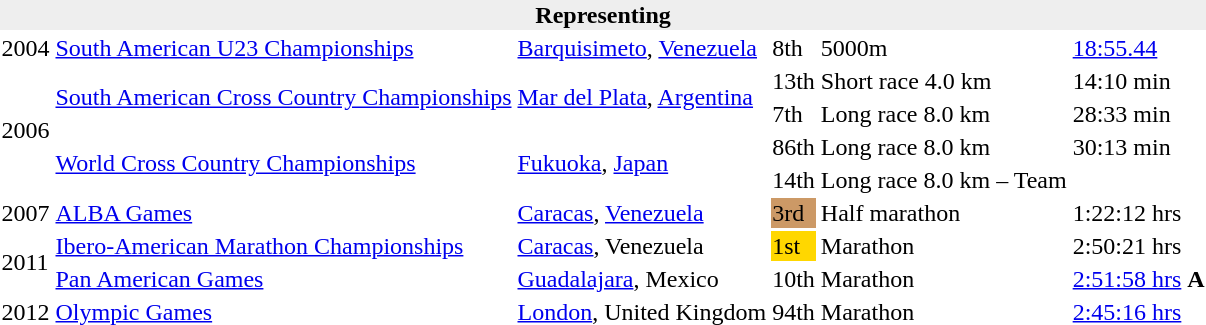<table>
<tr>
<th bgcolor="#eeeeee" colspan="6">Representing </th>
</tr>
<tr>
<td>2004</td>
<td><a href='#'>South American U23 Championships</a></td>
<td><a href='#'>Barquisimeto</a>, <a href='#'>Venezuela</a></td>
<td>8th</td>
<td>5000m</td>
<td><a href='#'>18:55.44</a></td>
</tr>
<tr>
<td rowspan=4>2006</td>
<td rowspan=2><a href='#'>South American Cross Country Championships</a></td>
<td rowspan=2><a href='#'>Mar del Plata</a>, <a href='#'>Argentina</a></td>
<td>13th</td>
<td>Short race 4.0 km</td>
<td>14:10 min</td>
</tr>
<tr>
<td>7th</td>
<td>Long race 8.0 km</td>
<td>28:33 min</td>
</tr>
<tr>
<td rowspan=2><a href='#'>World Cross Country Championships</a></td>
<td rowspan=2><a href='#'>Fukuoka</a>, <a href='#'>Japan</a></td>
<td>86th</td>
<td>Long race 8.0 km</td>
<td>30:13 min</td>
</tr>
<tr>
<td>14th</td>
<td>Long race 8.0 km – Team</td>
<td></td>
</tr>
<tr>
<td>2007</td>
<td><a href='#'>ALBA Games</a></td>
<td><a href='#'>Caracas</a>, <a href='#'>Venezuela</a></td>
<td bgcolor=cc9966>3rd</td>
<td>Half marathon</td>
<td>1:22:12 hrs</td>
</tr>
<tr>
<td rowspan=2>2011</td>
<td><a href='#'>Ibero-American Marathon Championships</a></td>
<td><a href='#'>Caracas</a>, Venezuela</td>
<td bgcolor=gold>1st</td>
<td>Marathon</td>
<td>2:50:21 hrs</td>
</tr>
<tr>
<td><a href='#'>Pan American Games</a></td>
<td><a href='#'>Guadalajara</a>, Mexico</td>
<td>10th</td>
<td>Marathon</td>
<td><a href='#'>2:51:58 hrs</a> <strong>A</strong></td>
</tr>
<tr>
<td>2012</td>
<td><a href='#'>Olympic Games</a></td>
<td><a href='#'>London</a>, United Kingdom</td>
<td>94th</td>
<td>Marathon</td>
<td><a href='#'>2:45:16 hrs</a></td>
</tr>
</table>
